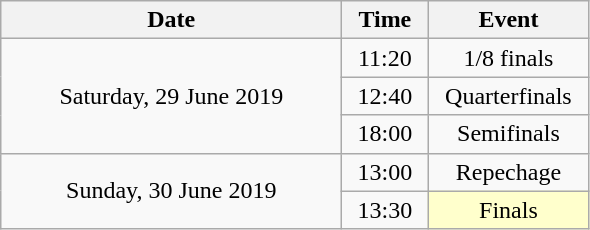<table class="wikitable" style="text-align:center;">
<tr>
<th width="220">Date</th>
<th width="50">Time</th>
<th width="100">Event</th>
</tr>
<tr>
<td rowspan="3">Saturday, 29 June 2019</td>
<td>11:20</td>
<td>1/8 finals</td>
</tr>
<tr>
<td>12:40</td>
<td>Quarterfinals</td>
</tr>
<tr>
<td>18:00</td>
<td>Semifinals</td>
</tr>
<tr>
<td rowspan="2">Sunday, 30 June 2019</td>
<td>13:00</td>
<td>Repechage</td>
</tr>
<tr>
<td>13:30</td>
<td bgcolor="ffffcc">Finals</td>
</tr>
</table>
